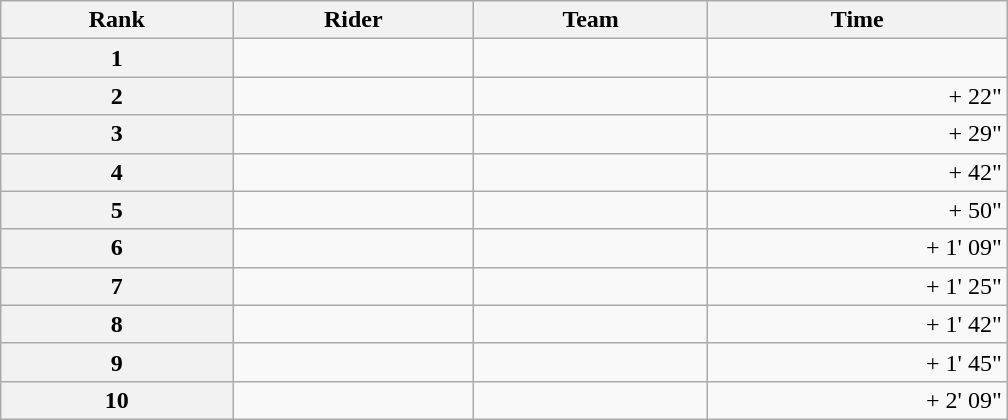<table class="wikitable" style="width:42em;margin-bottom:0;">
<tr>
<th scope="col">Rank</th>
<th scope="col">Rider</th>
<th scope="col">Team</th>
<th scope="col">Time</th>
</tr>
<tr>
<th scope="row">1</th>
<td> </td>
<td></td>
<td style="text-align:right;"></td>
</tr>
<tr>
<th scope="row">2</th>
<td> </td>
<td></td>
<td style="text-align:right;">+ 22"</td>
</tr>
<tr>
<th scope="row">3</th>
<td></td>
<td></td>
<td style="text-align:right;">+ 29"</td>
</tr>
<tr>
<th scope="row">4</th>
<td> </td>
<td></td>
<td style="text-align:right;">+ 42"</td>
</tr>
<tr>
<th scope="row">5</th>
<td></td>
<td></td>
<td style="text-align:right;">+ 50"</td>
</tr>
<tr>
<th scope="row">6</th>
<td></td>
<td></td>
<td style="text-align:right;">+ 1' 09"</td>
</tr>
<tr>
<th scope="row">7</th>
<td></td>
<td></td>
<td style="text-align:right;">+ 1' 25"</td>
</tr>
<tr>
<th scope="row">8</th>
<td></td>
<td></td>
<td style="text-align:right;">+ 1' 42"</td>
</tr>
<tr>
<th scope="row">9</th>
<td></td>
<td></td>
<td style="text-align:right;">+ 1' 45"</td>
</tr>
<tr>
<th scope="row">10</th>
<td></td>
<td></td>
<td style="text-align:right;">+ 2' 09"</td>
</tr>
</table>
